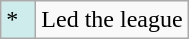<table class="wikitable">
<tr>
<td style="background:#CFECEC; width:1em">*</td>
<td>Led the league</td>
</tr>
</table>
